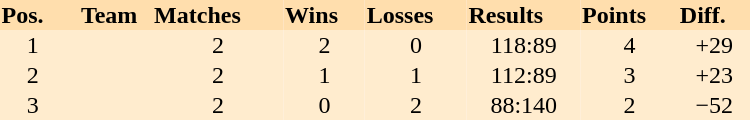<table style="text-align:left" border="0" cellspacing="0" width="500px">
<tr bgcolor="#FFDEAD">
<th>Pos.</th>
<th align="center">Team</th>
<th>Matches</th>
<th>Wins</th>
<th>Losses</th>
<th>Results</th>
<th>Points</th>
<th>Diff.</th>
</tr>
<tr bgcolor="#FFECCE" align="center">
<td>1</td>
<td align="left"></td>
<td>2</td>
<td>2</td>
<td>0</td>
<td>118:89</td>
<td>4</td>
<td>+29</td>
</tr>
<tr bgcolor="#FFECCE" align="center">
<td>2</td>
<td align="left"></td>
<td>2</td>
<td>1</td>
<td>1</td>
<td>112:89</td>
<td>3</td>
<td>+23</td>
</tr>
<tr bgcolor="#FFECCE" align="center">
<td>3</td>
<td align="left"></td>
<td>2</td>
<td>0</td>
<td>2</td>
<td>88:140</td>
<td>2</td>
<td>−52</td>
</tr>
</table>
